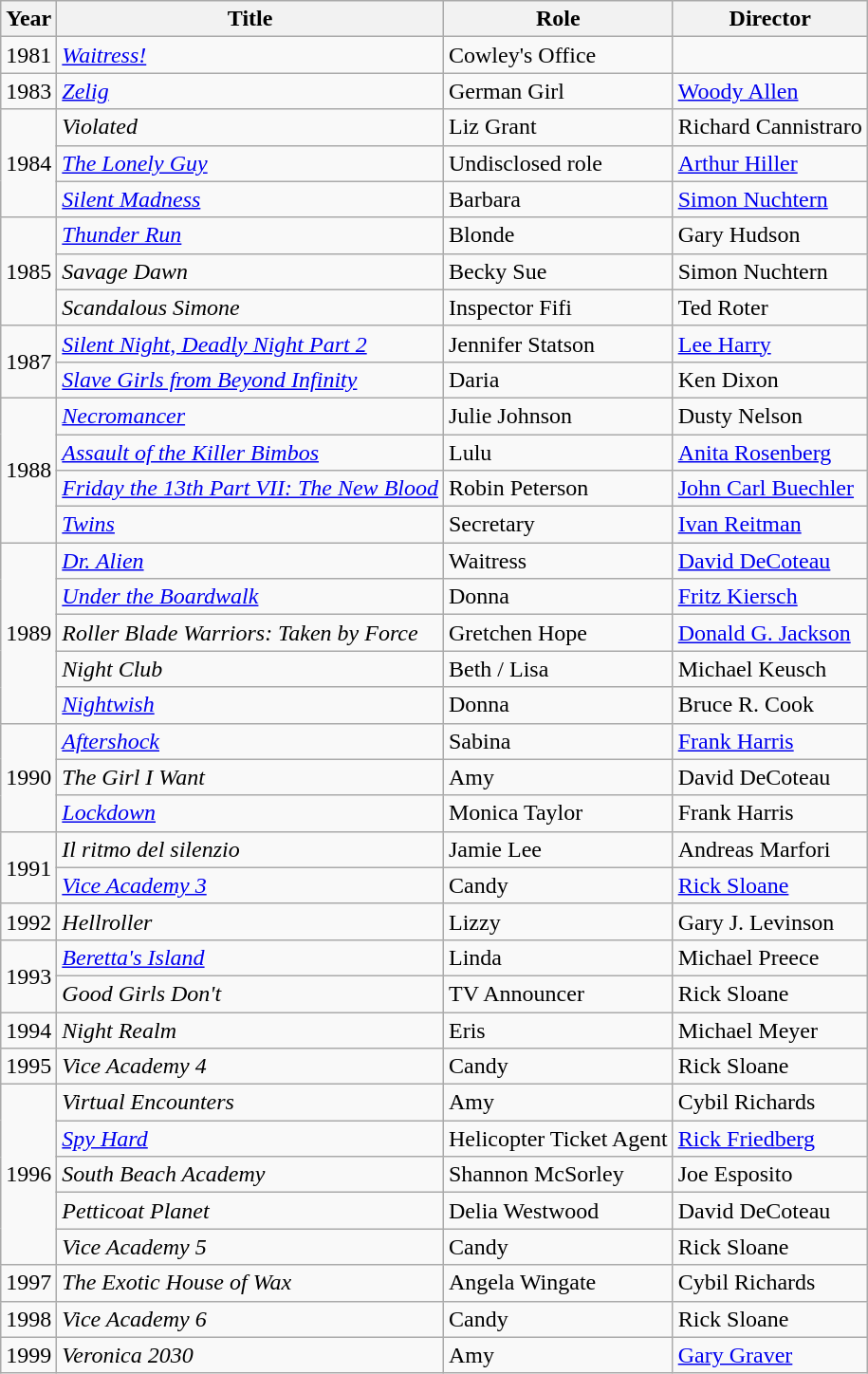<table class="wikitable plainrowheaders sortable">
<tr>
<th scope="col">Year</th>
<th scope="col">Title</th>
<th scope="col">Role</th>
<th class="unsortable">Director</th>
</tr>
<tr>
<td>1981</td>
<td><em><a href='#'>Waitress!</a></em></td>
<td>Cowley's Office</td>
<td></td>
</tr>
<tr>
<td>1983</td>
<td><em><a href='#'>Zelig</a></em></td>
<td>German Girl </td>
<td><a href='#'>Woody Allen</a></td>
</tr>
<tr>
<td rowspan="3">1984</td>
<td><em>Violated</em></td>
<td>Liz Grant</td>
<td>Richard Cannistraro</td>
</tr>
<tr>
<td><em><a href='#'>The Lonely Guy</a></em></td>
<td>Undisclosed role </td>
<td><a href='#'>Arthur Hiller</a></td>
</tr>
<tr>
<td><em><a href='#'>Silent Madness</a></em></td>
<td>Barbara</td>
<td><a href='#'>Simon Nuchtern</a></td>
</tr>
<tr>
<td rowspan="3">1985</td>
<td><em><a href='#'>Thunder Run</a></em></td>
<td>Blonde</td>
<td>Gary Hudson</td>
</tr>
<tr>
<td><em>Savage Dawn</em></td>
<td>Becky Sue</td>
<td>Simon Nuchtern</td>
</tr>
<tr>
<td><em>Scandalous Simone</em></td>
<td>Inspector Fifi</td>
<td>Ted Roter</td>
</tr>
<tr>
<td rowspan="2">1987</td>
<td><em><a href='#'>Silent Night, Deadly Night Part 2</a></em></td>
<td>Jennifer Statson</td>
<td><a href='#'>Lee Harry</a></td>
</tr>
<tr>
<td><em><a href='#'>Slave Girls from Beyond Infinity</a></em></td>
<td>Daria</td>
<td>Ken Dixon</td>
</tr>
<tr>
<td rowspan="4">1988</td>
<td><em><a href='#'>Necromancer</a></em></td>
<td>Julie Johnson</td>
<td>Dusty Nelson</td>
</tr>
<tr>
<td><em><a href='#'>Assault of the Killer Bimbos</a></em></td>
<td>Lulu</td>
<td><a href='#'>Anita Rosenberg</a></td>
</tr>
<tr>
<td><em><a href='#'>Friday the 13th Part VII: The New Blood</a></em></td>
<td>Robin Peterson</td>
<td><a href='#'>John Carl Buechler</a></td>
</tr>
<tr>
<td><em><a href='#'>Twins</a></em></td>
<td>Secretary</td>
<td><a href='#'>Ivan Reitman</a></td>
</tr>
<tr>
<td rowspan="5">1989</td>
<td><em><a href='#'>Dr. Alien</a></em></td>
<td>Waitress</td>
<td><a href='#'>David DeCoteau</a></td>
</tr>
<tr>
<td><em><a href='#'>Under the Boardwalk</a></em></td>
<td>Donna</td>
<td><a href='#'>Fritz Kiersch</a></td>
</tr>
<tr>
<td><em>Roller Blade Warriors: Taken by Force</em></td>
<td>Gretchen Hope</td>
<td><a href='#'>Donald G. Jackson</a></td>
</tr>
<tr>
<td><em>Night Club</em></td>
<td>Beth / Lisa</td>
<td>Michael Keusch</td>
</tr>
<tr>
<td><em><a href='#'>Nightwish</a></em></td>
<td>Donna</td>
<td>Bruce R. Cook</td>
</tr>
<tr>
<td rowspan="3">1990</td>
<td><em><a href='#'>Aftershock</a></em></td>
<td>Sabina</td>
<td><a href='#'>Frank Harris</a></td>
</tr>
<tr>
<td><em>The Girl I Want</em></td>
<td>Amy</td>
<td>David DeCoteau</td>
</tr>
<tr>
<td><em><a href='#'>Lockdown</a></em></td>
<td>Monica Taylor</td>
<td>Frank Harris</td>
</tr>
<tr>
<td rowspan="2">1991</td>
<td><em>Il ritmo del silenzio</em> </td>
<td>Jamie Lee</td>
<td>Andreas Marfori</td>
</tr>
<tr>
<td><em><a href='#'>Vice Academy 3</a></em></td>
<td>Candy</td>
<td><a href='#'>Rick Sloane</a></td>
</tr>
<tr>
<td>1992</td>
<td><em>Hellroller</em> </td>
<td>Lizzy</td>
<td>Gary J. Levinson</td>
</tr>
<tr>
<td rowspan="2">1993</td>
<td><em><a href='#'>Beretta's Island</a></em></td>
<td>Linda</td>
<td>Michael Preece</td>
</tr>
<tr>
<td><em>Good Girls Don't</em></td>
<td>TV Announcer</td>
<td>Rick Sloane</td>
</tr>
<tr>
<td>1994</td>
<td><em>Night Realm</em></td>
<td>Eris</td>
<td>Michael Meyer</td>
</tr>
<tr>
<td>1995</td>
<td><em>Vice Academy 4</em></td>
<td>Candy</td>
<td>Rick Sloane</td>
</tr>
<tr>
<td rowspan="5">1996</td>
<td><em>Virtual Encounters</em></td>
<td>Amy</td>
<td>Cybil Richards</td>
</tr>
<tr>
<td><em><a href='#'>Spy Hard</a></em></td>
<td>Helicopter Ticket Agent</td>
<td><a href='#'>Rick Friedberg</a></td>
</tr>
<tr>
<td><em>South Beach Academy</em></td>
<td>Shannon McSorley</td>
<td>Joe Esposito</td>
</tr>
<tr>
<td><em>Petticoat Planet</em></td>
<td>Delia Westwood</td>
<td>David DeCoteau</td>
</tr>
<tr>
<td><em>Vice Academy 5</em></td>
<td>Candy</td>
<td>Rick Sloane</td>
</tr>
<tr>
<td>1997</td>
<td><em>The Exotic House of Wax</em></td>
<td>Angela Wingate</td>
<td>Cybil Richards</td>
</tr>
<tr>
<td>1998</td>
<td><em>Vice Academy 6</em></td>
<td>Candy</td>
<td>Rick Sloane</td>
</tr>
<tr>
<td>1999</td>
<td><em>Veronica 2030</em></td>
<td>Amy </td>
<td><a href='#'>Gary Graver</a></td>
</tr>
</table>
